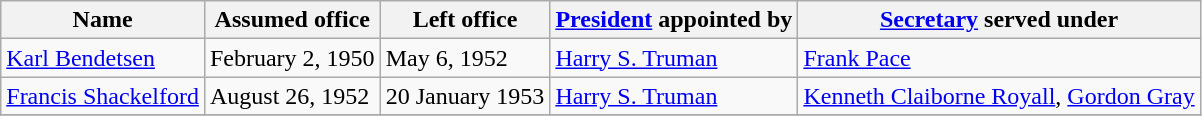<table class="wikitable">
<tr>
<th>Name</th>
<th>Assumed office</th>
<th>Left office</th>
<th><a href='#'>President</a> appointed by</th>
<th><a href='#'>Secretary</a> served under</th>
</tr>
<tr>
<td><a href='#'>Karl Bendetsen</a></td>
<td>February 2, 1950</td>
<td>May 6, 1952</td>
<td><a href='#'>Harry S. Truman</a></td>
<td><a href='#'>Frank Pace</a></td>
</tr>
<tr>
<td><a href='#'>Francis Shackelford</a></td>
<td>August 26, 1952</td>
<td>20 January 1953</td>
<td><a href='#'>Harry S. Truman</a></td>
<td><a href='#'>Kenneth Claiborne Royall</a>, <a href='#'>Gordon Gray</a></td>
</tr>
<tr>
</tr>
</table>
